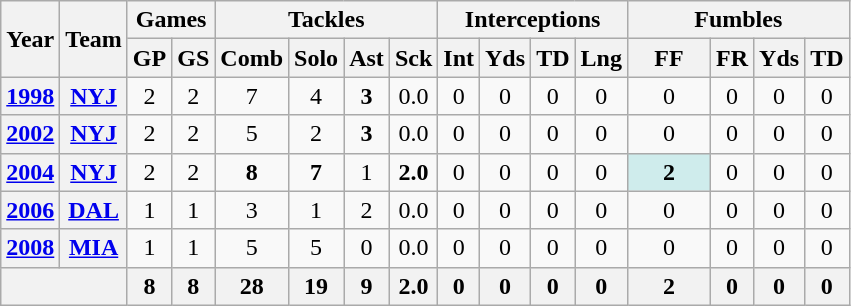<table class="wikitable" style="text-align:center">
<tr>
<th rowspan="2">Year</th>
<th rowspan="2">Team</th>
<th colspan="2">Games</th>
<th colspan="4">Tackles</th>
<th colspan="4">Interceptions</th>
<th colspan="4">Fumbles</th>
</tr>
<tr>
<th>GP</th>
<th>GS</th>
<th>Comb</th>
<th>Solo</th>
<th>Ast</th>
<th>Sck</th>
<th>Int</th>
<th>Yds</th>
<th>TD</th>
<th>Lng</th>
<th>FF</th>
<th>FR</th>
<th>Yds</th>
<th>TD</th>
</tr>
<tr>
<th><a href='#'>1998</a></th>
<th><a href='#'>NYJ</a></th>
<td>2</td>
<td>2</td>
<td>7</td>
<td>4</td>
<td><strong>3</strong></td>
<td>0.0</td>
<td>0</td>
<td>0</td>
<td>0</td>
<td>0</td>
<td>0</td>
<td>0</td>
<td>0</td>
<td>0</td>
</tr>
<tr>
<th><a href='#'>2002</a></th>
<th><a href='#'>NYJ</a></th>
<td>2</td>
<td>2</td>
<td>5</td>
<td>2</td>
<td><strong>3</strong></td>
<td>0.0</td>
<td>0</td>
<td>0</td>
<td>0</td>
<td>0</td>
<td>0</td>
<td>0</td>
<td>0</td>
<td>0</td>
</tr>
<tr>
<th><a href='#'>2004</a></th>
<th><a href='#'>NYJ</a></th>
<td>2</td>
<td>2</td>
<td><strong>8</strong></td>
<td><strong>7</strong></td>
<td>1</td>
<td><strong>2.0</strong></td>
<td>0</td>
<td>0</td>
<td>0</td>
<td>0</td>
<td style="background:#cfecec; width:3em;"><strong>2</strong></td>
<td>0</td>
<td>0</td>
<td>0</td>
</tr>
<tr>
<th><a href='#'>2006</a></th>
<th><a href='#'>DAL</a></th>
<td>1</td>
<td>1</td>
<td>3</td>
<td>1</td>
<td>2</td>
<td>0.0</td>
<td>0</td>
<td>0</td>
<td>0</td>
<td>0</td>
<td>0</td>
<td>0</td>
<td>0</td>
<td>0</td>
</tr>
<tr>
<th><a href='#'>2008</a></th>
<th><a href='#'>MIA</a></th>
<td>1</td>
<td>1</td>
<td>5</td>
<td>5</td>
<td>0</td>
<td>0.0</td>
<td>0</td>
<td>0</td>
<td>0</td>
<td>0</td>
<td>0</td>
<td>0</td>
<td>0</td>
<td>0</td>
</tr>
<tr>
<th colspan="2"></th>
<th>8</th>
<th>8</th>
<th>28</th>
<th>19</th>
<th>9</th>
<th>2.0</th>
<th>0</th>
<th>0</th>
<th>0</th>
<th>0</th>
<th>2</th>
<th>0</th>
<th>0</th>
<th>0</th>
</tr>
</table>
